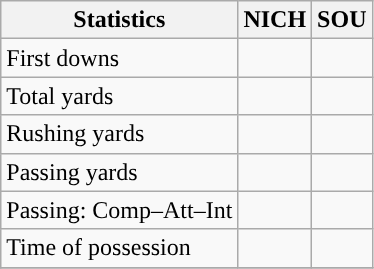<table class="wikitable" style="float: left;">
<tr>
<th>Statistics</th>
<th>NICH</th>
<th>SOU</th>
</tr>
<tr>
<td>First downs</td>
<td></td>
<td></td>
</tr>
<tr>
<td>Total yards</td>
<td></td>
<td></td>
</tr>
<tr>
<td>Rushing yards</td>
<td></td>
<td></td>
</tr>
<tr>
<td>Passing yards</td>
<td></td>
<td></td>
</tr>
<tr>
<td>Passing: Comp–Att–Int</td>
<td></td>
<td></td>
</tr>
<tr>
<td>Time of possession</td>
<td></td>
<td></td>
</tr>
<tr>
</tr>
</table>
